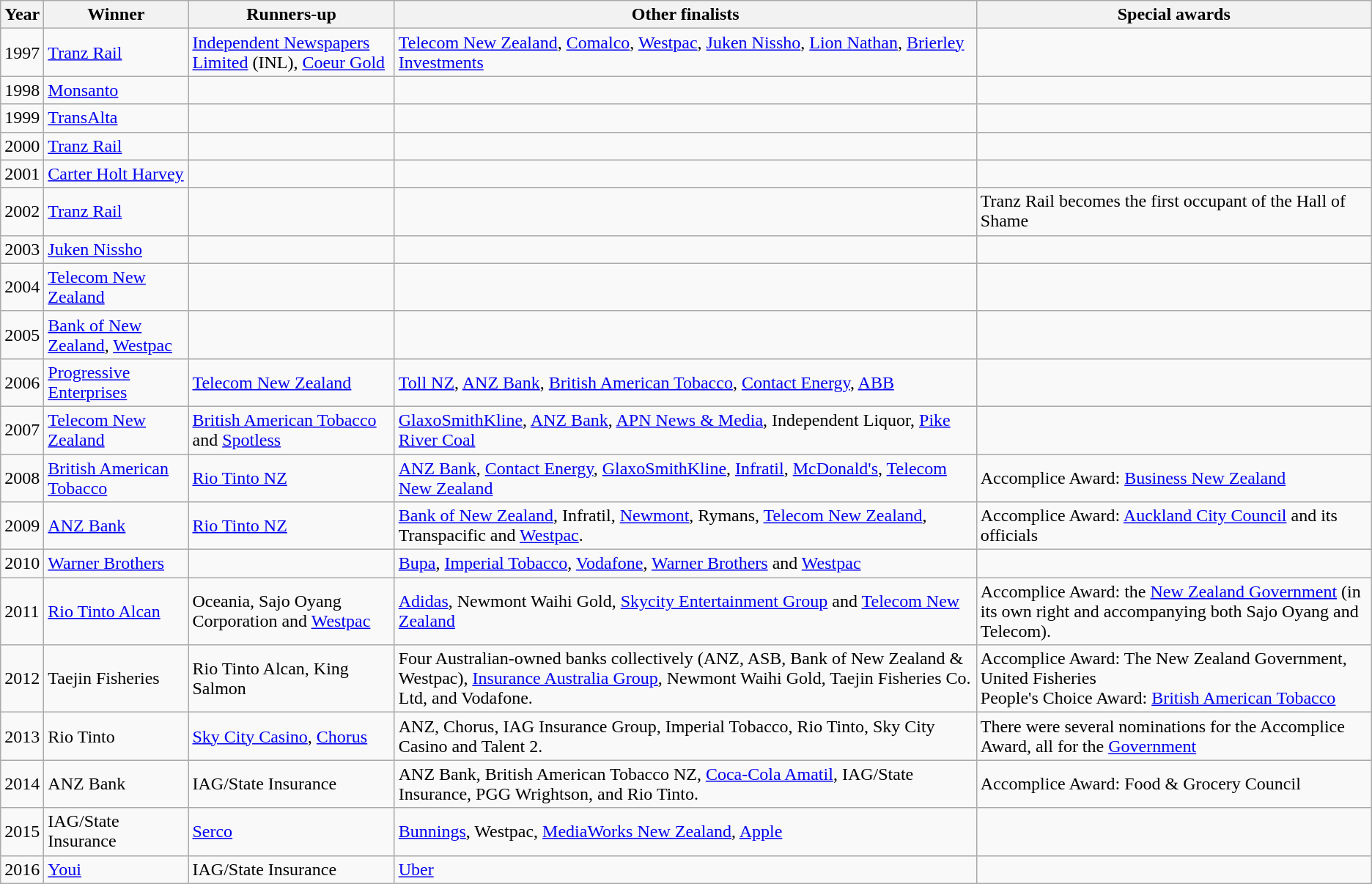<table class="wikitable sortable">
<tr>
<th>Year</th>
<th>Winner</th>
<th>Runners-up</th>
<th>Other finalists</th>
<th>Special awards</th>
</tr>
<tr>
<td>1997</td>
<td><a href='#'>Tranz Rail</a></td>
<td><a href='#'>Independent Newspapers Limited</a> (INL), <a href='#'>Coeur Gold</a></td>
<td><a href='#'>Telecom New Zealand</a>, <a href='#'>Comalco</a>, <a href='#'>Westpac</a>, <a href='#'>Juken Nissho</a>, <a href='#'>Lion Nathan</a>, <a href='#'>Brierley Investments</a></td>
<td></td>
</tr>
<tr>
<td>1998</td>
<td><a href='#'>Monsanto</a></td>
<td></td>
<td></td>
<td></td>
</tr>
<tr>
<td>1999</td>
<td><a href='#'>TransAlta</a></td>
<td></td>
<td></td>
<td></td>
</tr>
<tr>
<td>2000</td>
<td><a href='#'>Tranz Rail</a></td>
<td></td>
<td></td>
<td></td>
</tr>
<tr>
<td>2001</td>
<td><a href='#'>Carter Holt Harvey</a></td>
<td></td>
<td></td>
<td></td>
</tr>
<tr>
<td>2002</td>
<td><a href='#'>Tranz Rail</a></td>
<td></td>
<td></td>
<td>Tranz Rail becomes the first occupant of the Hall of Shame </td>
</tr>
<tr>
<td>2003</td>
<td><a href='#'>Juken Nissho</a></td>
<td></td>
<td></td>
<td></td>
</tr>
<tr>
<td>2004</td>
<td><a href='#'>Telecom New Zealand</a></td>
<td></td>
<td></td>
<td></td>
</tr>
<tr>
<td>2005</td>
<td><a href='#'>Bank of New Zealand</a>, <a href='#'>Westpac</a></td>
<td></td>
<td></td>
<td></td>
</tr>
<tr>
<td>2006</td>
<td><a href='#'>Progressive Enterprises</a></td>
<td><a href='#'>Telecom New Zealand</a></td>
<td><a href='#'>Toll NZ</a>, <a href='#'>ANZ Bank</a>, <a href='#'>British American Tobacco</a>, <a href='#'>Contact Energy</a>, <a href='#'>ABB</a></td>
<td></td>
</tr>
<tr>
<td>2007</td>
<td><a href='#'>Telecom New Zealand</a></td>
<td><a href='#'>British American Tobacco</a> and <a href='#'>Spotless</a></td>
<td><a href='#'>GlaxoSmithKline</a>, <a href='#'>ANZ Bank</a>, <a href='#'>APN News & Media</a>, Independent Liquor, <a href='#'>Pike River Coal</a></td>
<td></td>
</tr>
<tr>
<td>2008</td>
<td><a href='#'>British American Tobacco</a></td>
<td><a href='#'>Rio Tinto NZ</a></td>
<td><a href='#'>ANZ Bank</a>, <a href='#'>Contact Energy</a>, <a href='#'>GlaxoSmithKline</a>, <a href='#'>Infratil</a>, <a href='#'>McDonald's</a>, <a href='#'>Telecom New Zealand</a></td>
<td>Accomplice Award: <a href='#'>Business New Zealand</a></td>
</tr>
<tr>
<td>2009</td>
<td><a href='#'>ANZ Bank</a></td>
<td><a href='#'>Rio Tinto NZ</a></td>
<td><a href='#'>Bank of New Zealand</a>, Infratil, <a href='#'>Newmont</a>, Rymans, <a href='#'>Telecom New Zealand</a>, Transpacific and <a href='#'>Westpac</a>.</td>
<td>Accomplice Award: <a href='#'>Auckland City Council</a> and its officials</td>
</tr>
<tr>
<td>2010</td>
<td><a href='#'>Warner Brothers</a></td>
<td></td>
<td><a href='#'>Bupa</a>, <a href='#'>Imperial Tobacco</a>, <a href='#'>Vodafone</a>, <a href='#'>Warner Brothers</a> and <a href='#'>Westpac</a></td>
<td></td>
</tr>
<tr>
<td>2011</td>
<td><a href='#'>Rio Tinto Alcan</a></td>
<td>Oceania, Sajo Oyang Corporation and <a href='#'>Westpac</a></td>
<td><a href='#'>Adidas</a>, Newmont Waihi Gold, <a href='#'>Skycity Entertainment Group</a> and <a href='#'>Telecom New Zealand</a></td>
<td>Accomplice Award: the <a href='#'>New Zealand Government</a> (in its own right and accompanying both Sajo Oyang and Telecom).</td>
</tr>
<tr>
<td>2012</td>
<td>Taejin Fisheries</td>
<td>Rio Tinto Alcan, King Salmon</td>
<td>Four Australian-owned banks collectively (ANZ, ASB, Bank of New Zealand & Westpac), <a href='#'>Insurance Australia Group</a>, Newmont Waihi Gold, Taejin Fisheries Co. Ltd, and Vodafone.</td>
<td>Accomplice Award: The New Zealand Government, United Fisheries<br>People's Choice Award: <a href='#'>British American Tobacco</a></td>
</tr>
<tr>
<td>2013</td>
<td>Rio Tinto</td>
<td><a href='#'>Sky City Casino</a>, <a href='#'>Chorus</a></td>
<td>ANZ, Chorus, IAG Insurance Group, Imperial Tobacco, Rio Tinto, Sky City Casino and Talent 2.</td>
<td>There were several nominations for the Accomplice Award, all for the <a href='#'>Government</a></td>
</tr>
<tr>
<td>2014</td>
<td>ANZ Bank</td>
<td>IAG/State Insurance</td>
<td>ANZ Bank, British American Tobacco NZ, <a href='#'>Coca-Cola Amatil</a>, IAG/State Insurance, PGG Wrightson, and Rio Tinto.</td>
<td>Accomplice Award: Food & Grocery Council</td>
</tr>
<tr>
<td>2015</td>
<td>IAG/State Insurance</td>
<td><a href='#'>Serco</a></td>
<td><a href='#'>Bunnings</a>, Westpac, <a href='#'>MediaWorks New Zealand</a>, <a href='#'>Apple</a></td>
<td></td>
</tr>
<tr>
<td>2016</td>
<td><a href='#'>Youi</a></td>
<td>IAG/State Insurance</td>
<td><a href='#'>Uber</a></td>
<td></td>
</tr>
</table>
